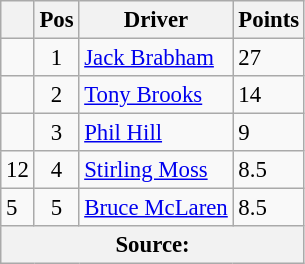<table class="wikitable" style="font-size: 95%;">
<tr>
<th></th>
<th>Pos</th>
<th>Driver</th>
<th>Points</th>
</tr>
<tr>
<td align="left"></td>
<td align="center">1</td>
<td> <a href='#'>Jack Brabham</a></td>
<td align="left">27</td>
</tr>
<tr>
<td align="left"></td>
<td align="center">2</td>
<td> <a href='#'>Tony Brooks</a></td>
<td align="left">14</td>
</tr>
<tr>
<td align="left"></td>
<td align="center">3</td>
<td> <a href='#'>Phil Hill</a></td>
<td align="left">9</td>
</tr>
<tr>
<td align="left"> 12</td>
<td align="center">4</td>
<td> <a href='#'>Stirling Moss</a></td>
<td align="left">8.5</td>
</tr>
<tr>
<td align="left"> 5</td>
<td align="center">5</td>
<td> <a href='#'>Bruce McLaren</a></td>
<td align="left">8.5</td>
</tr>
<tr>
<th colspan=4>Source: </th>
</tr>
</table>
